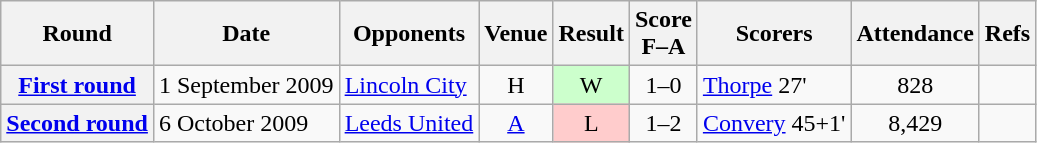<table class="wikitable plainrowheaders" style=text-align:center>
<tr>
<th scope=col>Round</th>
<th scope=col>Date</th>
<th scope=col>Opponents</th>
<th scope=col>Venue</th>
<th scope=col>Result</th>
<th scope=col>Score<br>F–A</th>
<th scope=col>Scorers</th>
<th scope=col>Attendance</th>
<th scope=col>Refs</th>
</tr>
<tr>
<th scope=row><a href='#'>First round</a></th>
<td style=text-align:left>1 September 2009</td>
<td style=text-align:left><a href='#'>Lincoln City</a></td>
<td>H</td>
<td style=background:#cfc>W</td>
<td>1–0</td>
<td style=text-align:left><a href='#'>Thorpe</a> 27'</td>
<td>828</td>
<td></td>
</tr>
<tr>
<th scope=row><a href='#'>Second round</a></th>
<td style=text-align:left>6 October 2009</td>
<td style=text-align:left><a href='#'>Leeds United</a></td>
<td><a href='#'>A</a></td>
<td style=background:#fcc>L</td>
<td>1–2</td>
<td style=text-align:left><a href='#'>Convery</a> 45+1'</td>
<td>8,429</td>
<td></td>
</tr>
</table>
